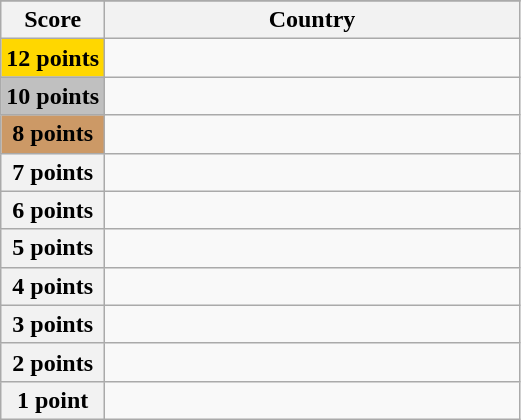<table class="wikitable">
<tr>
</tr>
<tr>
<th scope="col" width="20%">Score</th>
<th scope="col">Country</th>
</tr>
<tr>
<th scope="row" style="background:gold">12 points</th>
<td></td>
</tr>
<tr>
<th scope="row" style="background:silver">10 points</th>
<td></td>
</tr>
<tr>
<th scope="row" style="background:#CC9966">8 points</th>
<td></td>
</tr>
<tr>
<th scope="row">7 points</th>
<td></td>
</tr>
<tr>
<th scope="row">6 points</th>
<td></td>
</tr>
<tr>
<th scope="row">5 points</th>
<td></td>
</tr>
<tr>
<th scope="row">4 points</th>
<td></td>
</tr>
<tr>
<th scope="row">3 points</th>
<td></td>
</tr>
<tr>
<th scope="row">2 points</th>
<td></td>
</tr>
<tr>
<th scope="row">1 point</th>
<td></td>
</tr>
</table>
